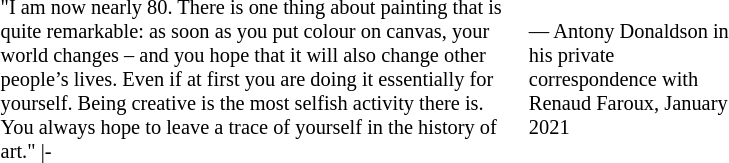<table class="toccolours" style="float: right; margin-left: 3em; margin-right: 0em; font-size: 85%; background:offwhite; color:black; width:40em; max-width: 40%;" cellspacing="5">
<tr>
<td style="text-align: left;">"I am now nearly 80. There is one thing about painting that is quite remarkable: as soon as you put colour on canvas, your world changes – and you hope that it will also change other people’s lives. Even if at first you are doing it essentially for yourself. Being creative is the most selfish activity there is. You always hope to leave a trace of yourself in the history of art." |-</td>
<td style="text-align: left;">— Antony Donaldson in his private correspondence with Renaud Faroux, January 2021</td>
</tr>
</table>
